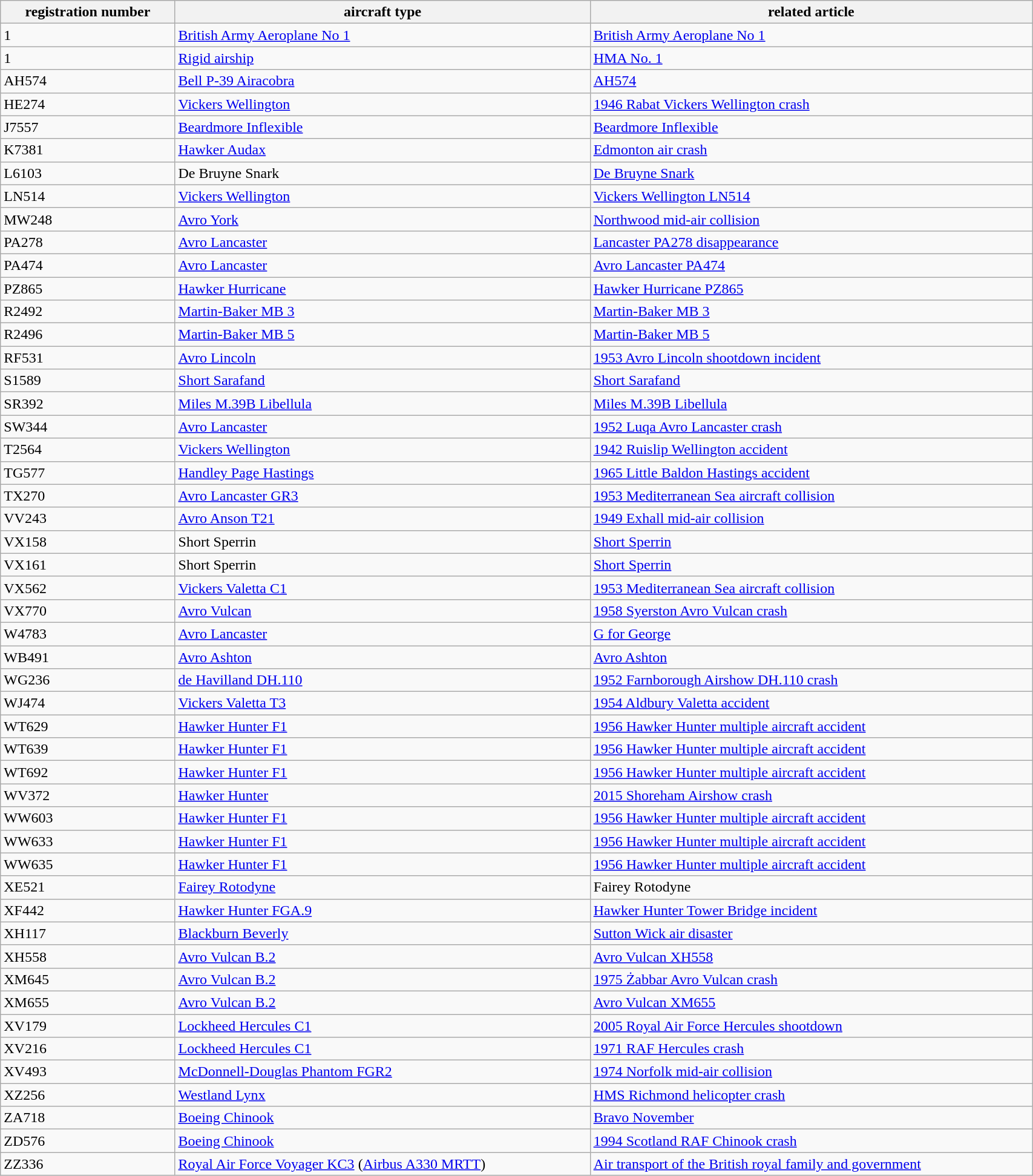<table class="wikitable" width=90%>
<tr>
<th>registration number</th>
<th>aircraft type</th>
<th>related article</th>
</tr>
<tr>
<td>1</td>
<td><a href='#'>British Army Aeroplane No 1</a></td>
<td><a href='#'>British Army Aeroplane No 1</a></td>
</tr>
<tr>
<td>1</td>
<td><a href='#'>Rigid airship</a></td>
<td><a href='#'>HMA No. 1</a></td>
</tr>
<tr>
<td>AH574</td>
<td><a href='#'>Bell P-39 Airacobra</a></td>
<td><a href='#'>AH574</a></td>
</tr>
<tr>
<td>HE274</td>
<td><a href='#'>Vickers Wellington</a></td>
<td><a href='#'>1946 Rabat Vickers Wellington crash</a></td>
</tr>
<tr>
<td>J7557</td>
<td><a href='#'>Beardmore Inflexible</a></td>
<td><a href='#'>Beardmore Inflexible</a></td>
</tr>
<tr>
<td>K7381</td>
<td><a href='#'>Hawker Audax</a></td>
<td><a href='#'>Edmonton air crash</a></td>
</tr>
<tr>
<td>L6103</td>
<td>De Bruyne Snark</td>
<td><a href='#'>De Bruyne Snark</a></td>
</tr>
<tr>
<td>LN514</td>
<td><a href='#'>Vickers Wellington</a></td>
<td><a href='#'>Vickers Wellington LN514</a></td>
</tr>
<tr>
<td>MW248</td>
<td><a href='#'>Avro York</a></td>
<td><a href='#'>Northwood mid-air collision</a></td>
</tr>
<tr>
<td>PA278</td>
<td><a href='#'>Avro Lancaster</a></td>
<td><a href='#'>Lancaster PA278 disappearance</a></td>
</tr>
<tr>
<td>PA474</td>
<td><a href='#'>Avro Lancaster</a></td>
<td><a href='#'>Avro Lancaster PA474</a></td>
</tr>
<tr>
<td>PZ865</td>
<td><a href='#'>Hawker Hurricane</a></td>
<td><a href='#'>Hawker Hurricane PZ865</a></td>
</tr>
<tr>
<td>R2492</td>
<td><a href='#'>Martin-Baker MB 3</a></td>
<td><a href='#'>Martin-Baker MB 3</a></td>
</tr>
<tr>
<td>R2496</td>
<td><a href='#'>Martin-Baker MB 5</a></td>
<td><a href='#'>Martin-Baker MB 5</a></td>
</tr>
<tr>
<td>RF531</td>
<td><a href='#'>Avro Lincoln</a></td>
<td><a href='#'>1953 Avro Lincoln shootdown incident</a></td>
</tr>
<tr>
<td>S1589</td>
<td><a href='#'>Short Sarafand</a></td>
<td><a href='#'>Short Sarafand</a></td>
</tr>
<tr>
<td>SR392</td>
<td><a href='#'>Miles M.39B Libellula</a></td>
<td><a href='#'>Miles M.39B Libellula</a></td>
</tr>
<tr>
<td>SW344</td>
<td><a href='#'>Avro Lancaster</a></td>
<td><a href='#'>1952 Luqa Avro Lancaster crash</a></td>
</tr>
<tr>
<td>T2564</td>
<td><a href='#'>Vickers Wellington</a></td>
<td><a href='#'>1942 Ruislip Wellington accident</a></td>
</tr>
<tr>
<td>TG577</td>
<td><a href='#'>Handley Page Hastings</a></td>
<td><a href='#'>1965 Little Baldon Hastings accident</a></td>
</tr>
<tr>
<td>TX270</td>
<td><a href='#'>Avro Lancaster GR3</a></td>
<td><a href='#'>1953 Mediterranean Sea aircraft collision</a></td>
</tr>
<tr>
<td>VV243</td>
<td><a href='#'>Avro Anson T21</a></td>
<td><a href='#'>1949 Exhall mid-air collision</a></td>
</tr>
<tr>
<td>VX158</td>
<td>Short Sperrin</td>
<td><a href='#'>Short Sperrin</a></td>
</tr>
<tr>
<td>VX161</td>
<td>Short Sperrin</td>
<td><a href='#'>Short Sperrin</a></td>
</tr>
<tr>
<td>VX562</td>
<td><a href='#'>Vickers Valetta C1</a></td>
<td><a href='#'>1953 Mediterranean Sea aircraft collision</a></td>
</tr>
<tr>
<td>VX770</td>
<td><a href='#'>Avro Vulcan</a></td>
<td><a href='#'>1958 Syerston Avro Vulcan crash</a></td>
</tr>
<tr>
<td>W4783</td>
<td><a href='#'>Avro Lancaster</a></td>
<td><a href='#'>G for George</a></td>
</tr>
<tr>
<td>WB491</td>
<td><a href='#'>Avro Ashton</a></td>
<td><a href='#'>Avro Ashton</a></td>
</tr>
<tr>
<td>WG236</td>
<td><a href='#'>de Havilland DH.110</a></td>
<td><a href='#'>1952 Farnborough Airshow DH.110 crash</a></td>
</tr>
<tr>
<td>WJ474</td>
<td><a href='#'>Vickers Valetta T3</a></td>
<td><a href='#'>1954 Aldbury Valetta accident</a></td>
</tr>
<tr>
<td>WT629</td>
<td><a href='#'>Hawker Hunter F1</a></td>
<td><a href='#'>1956 Hawker Hunter multiple aircraft accident</a></td>
</tr>
<tr>
<td>WT639</td>
<td><a href='#'>Hawker Hunter F1</a></td>
<td><a href='#'>1956 Hawker Hunter multiple aircraft accident</a></td>
</tr>
<tr>
<td>WT692</td>
<td><a href='#'>Hawker Hunter F1</a></td>
<td><a href='#'>1956 Hawker Hunter multiple aircraft accident</a></td>
</tr>
<tr>
<td>WV372</td>
<td><a href='#'>Hawker Hunter</a></td>
<td><a href='#'>2015 Shoreham Airshow crash</a></td>
</tr>
<tr>
<td>WW603</td>
<td><a href='#'>Hawker Hunter F1</a></td>
<td><a href='#'>1956 Hawker Hunter multiple aircraft accident</a></td>
</tr>
<tr>
<td>WW633</td>
<td><a href='#'>Hawker Hunter F1</a></td>
<td><a href='#'>1956 Hawker Hunter multiple aircraft accident</a></td>
</tr>
<tr>
<td>WW635</td>
<td><a href='#'>Hawker Hunter F1</a></td>
<td><a href='#'>1956 Hawker Hunter multiple aircraft accident</a></td>
</tr>
<tr>
<td>XE521</td>
<td><a href='#'>Fairey Rotodyne</a></td>
<td>Fairey Rotodyne</td>
</tr>
<tr>
<td>XF442</td>
<td><a href='#'>Hawker Hunter FGA.9</a></td>
<td><a href='#'>Hawker Hunter Tower Bridge incident</a></td>
</tr>
<tr>
<td>XH117</td>
<td><a href='#'>Blackburn Beverly</a></td>
<td><a href='#'>Sutton Wick air disaster</a></td>
</tr>
<tr>
<td>XH558</td>
<td><a href='#'>Avro Vulcan B.2</a></td>
<td><a href='#'>Avro Vulcan XH558</a></td>
</tr>
<tr>
<td>XM645</td>
<td><a href='#'>Avro Vulcan B.2</a></td>
<td><a href='#'>1975 Żabbar Avro Vulcan crash</a></td>
</tr>
<tr>
<td>XM655</td>
<td><a href='#'>Avro Vulcan B.2</a></td>
<td><a href='#'>Avro Vulcan XM655</a></td>
</tr>
<tr>
<td>XV179</td>
<td><a href='#'>Lockheed Hercules C1</a></td>
<td><a href='#'>2005 Royal Air Force Hercules shootdown</a></td>
</tr>
<tr>
<td>XV216</td>
<td><a href='#'>Lockheed Hercules C1</a></td>
<td><a href='#'>1971 RAF Hercules crash</a></td>
</tr>
<tr>
<td>XV493</td>
<td><a href='#'>McDonnell-Douglas Phantom FGR2</a></td>
<td><a href='#'>1974 Norfolk mid-air collision</a></td>
</tr>
<tr>
<td>XZ256</td>
<td><a href='#'>Westland Lynx</a></td>
<td><a href='#'>HMS Richmond helicopter crash</a></td>
</tr>
<tr>
<td>ZA718</td>
<td><a href='#'>Boeing Chinook</a></td>
<td><a href='#'>Bravo November</a></td>
</tr>
<tr>
<td>ZD576</td>
<td><a href='#'>Boeing Chinook</a></td>
<td><a href='#'>1994 Scotland RAF Chinook crash</a></td>
</tr>
<tr>
<td>ZZ336</td>
<td><a href='#'>Royal Air Force Voyager KC3</a> (<a href='#'>Airbus A330 MRTT</a>)</td>
<td><a href='#'>Air transport of the British royal family and government</a></td>
</tr>
</table>
